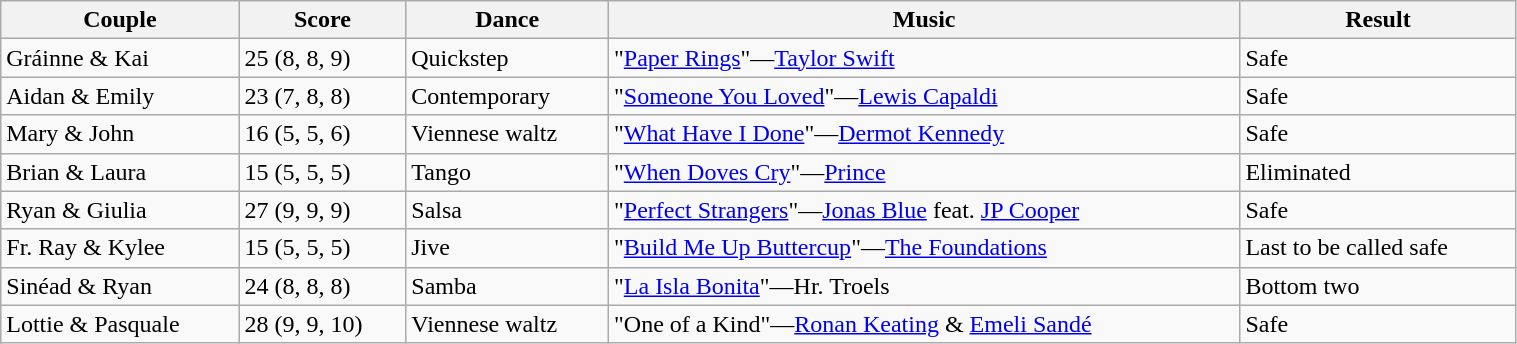<table class="wikitable" style="width:80%;">
<tr>
<th>Couple</th>
<th>Score</th>
<th>Dance</th>
<th>Music</th>
<th>Result</th>
</tr>
<tr>
<td>Gráinne & Kai</td>
<td>25 (8, 8, 9)</td>
<td>Quickstep</td>
<td>"<a href='#'>Paper Rings</a>"—<a href='#'>Taylor Swift</a></td>
<td>Safe</td>
</tr>
<tr>
<td>Aidan & Emily</td>
<td>23 (7, 8, 8)</td>
<td>Contemporary</td>
<td>"<a href='#'>Someone You Loved</a>"—<a href='#'>Lewis Capaldi</a></td>
<td>Safe</td>
</tr>
<tr>
<td>Mary & John</td>
<td>16 (5, 5, 6)</td>
<td>Viennese waltz</td>
<td>"<a href='#'>What Have I Done</a>"—<a href='#'>Dermot Kennedy</a></td>
<td>Safe</td>
</tr>
<tr>
<td>Brian & Laura</td>
<td>15 (5, 5, 5)</td>
<td>Tango</td>
<td>"<a href='#'>When Doves Cry</a>"—<a href='#'>Prince</a></td>
<td>Eliminated</td>
</tr>
<tr>
<td>Ryan & Giulia</td>
<td>27 (9, 9, 9)</td>
<td>Salsa</td>
<td>"<a href='#'>Perfect Strangers</a>"—<a href='#'>Jonas Blue</a> feat. <a href='#'>JP Cooper</a></td>
<td>Safe</td>
</tr>
<tr>
<td>Fr. Ray & Kylee</td>
<td>15 (5, 5, 5)</td>
<td>Jive</td>
<td>"<a href='#'>Build Me Up Buttercup</a>"—<a href='#'>The Foundations</a></td>
<td>Last to be called safe</td>
</tr>
<tr>
<td>Sinéad & Ryan</td>
<td>24 (8, 8, 8)</td>
<td>Samba</td>
<td>"<a href='#'>La Isla Bonita</a>"—Hr. Troels</td>
<td>Bottom two</td>
</tr>
<tr>
<td>Lottie & Pasquale</td>
<td>28 (9, 9, 10)</td>
<td>Viennese waltz</td>
<td>"One of a Kind"—<a href='#'>Ronan Keating</a> & <a href='#'>Emeli Sandé</a></td>
<td>Safe</td>
</tr>
</table>
